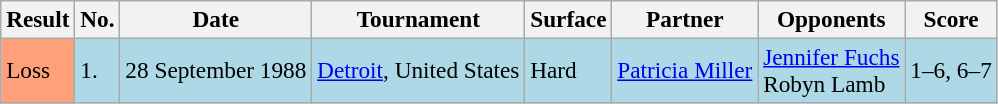<table class="sortable wikitable" style="font-size:97%;">
<tr>
<th>Result</th>
<th>No.</th>
<th>Date</th>
<th>Tournament</th>
<th>Surface</th>
<th>Partner</th>
<th>Opponents</th>
<th>Score</th>
</tr>
<tr style="background:lightblue;">
<td style="background:#ffa07a;">Loss</td>
<td>1.</td>
<td>28 September 1988</td>
<td><a href='#'>Detroit</a>, United States</td>
<td>Hard</td>
<td> <a href='#'>Patricia Miller</a></td>
<td> <a href='#'>Jennifer Fuchs</a> <br>  Robyn Lamb</td>
<td>1–6, 6–7</td>
</tr>
</table>
